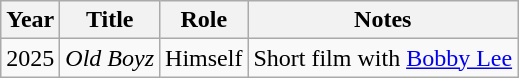<table class="wikitable">
<tr>
<th>Year</th>
<th>Title</th>
<th>Role</th>
<th>Notes</th>
</tr>
<tr>
<td>2025</td>
<td><em>Old Boyz</em></td>
<td>Himself</td>
<td>Short film with <a href='#'>Bobby Lee</a></td>
</tr>
</table>
